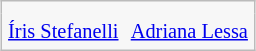<table cellpadding=4 cellspacing=4 style="width:170px; border:1px solid #bbb; border-collapse:collapse; font-size: 85%; background:#f7f7f7; margin:1em auto">
<tr>
<td align=center valign=center bgcolor="#f7f7f7"></td>
<td align=center valign=center bgcolor="#f7f7f7"></td>
</tr>
<tr>
<td align=center><a href='#'>Íris Stefanelli</a></td>
<td align=center><a href='#'>Adriana Lessa</a></td>
</tr>
</table>
